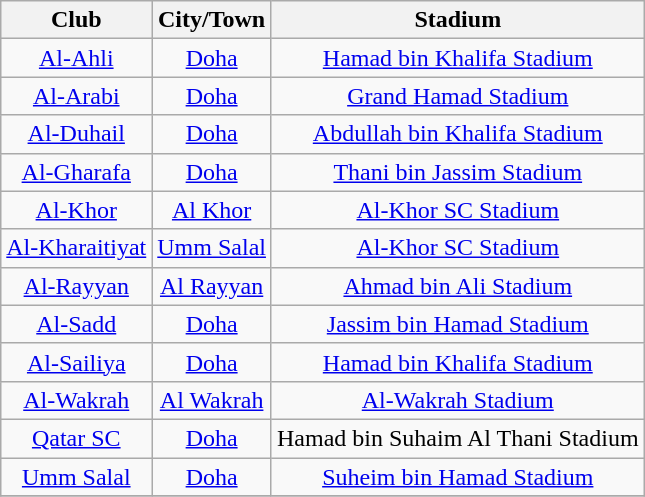<table class="wikitable sortable" style="text-align: center;">
<tr>
<th>Club</th>
<th>City/Town</th>
<th>Stadium</th>
</tr>
<tr>
<td><a href='#'>Al-Ahli</a></td>
<td><a href='#'>Doha</a></td>
<td><a href='#'>Hamad bin Khalifa Stadium</a></td>
</tr>
<tr>
<td><a href='#'>Al-Arabi</a></td>
<td><a href='#'>Doha</a></td>
<td><a href='#'>Grand Hamad Stadium</a></td>
</tr>
<tr>
<td><a href='#'>Al-Duhail</a></td>
<td><a href='#'>Doha</a></td>
<td><a href='#'>Abdullah bin Khalifa Stadium</a></td>
</tr>
<tr>
<td><a href='#'>Al-Gharafa</a></td>
<td><a href='#'>Doha</a></td>
<td><a href='#'>Thani bin Jassim Stadium</a></td>
</tr>
<tr>
<td><a href='#'>Al-Khor</a></td>
<td><a href='#'>Al Khor</a></td>
<td><a href='#'>Al-Khor SC Stadium</a></td>
</tr>
<tr>
<td><a href='#'>Al-Kharaitiyat</a></td>
<td><a href='#'>Umm Salal</a></td>
<td><a href='#'>Al-Khor SC Stadium</a></td>
</tr>
<tr>
<td><a href='#'>Al-Rayyan</a></td>
<td><a href='#'>Al Rayyan</a></td>
<td><a href='#'>Ahmad bin Ali Stadium</a></td>
</tr>
<tr>
<td><a href='#'>Al-Sadd</a></td>
<td><a href='#'>Doha</a></td>
<td><a href='#'>Jassim bin Hamad Stadium</a></td>
</tr>
<tr>
<td><a href='#'>Al-Sailiya</a></td>
<td><a href='#'>Doha</a></td>
<td><a href='#'>Hamad bin Khalifa Stadium</a></td>
</tr>
<tr>
<td><a href='#'>Al-Wakrah</a></td>
<td><a href='#'>Al Wakrah</a></td>
<td><a href='#'>Al-Wakrah Stadium</a></td>
</tr>
<tr>
<td><a href='#'>Qatar SC</a></td>
<td><a href='#'>Doha</a></td>
<td>Hamad bin Suhaim Al Thani Stadium</td>
</tr>
<tr>
<td><a href='#'>Umm Salal</a></td>
<td><a href='#'>Doha</a></td>
<td><a href='#'>Suheim bin Hamad Stadium</a></td>
</tr>
<tr>
</tr>
</table>
